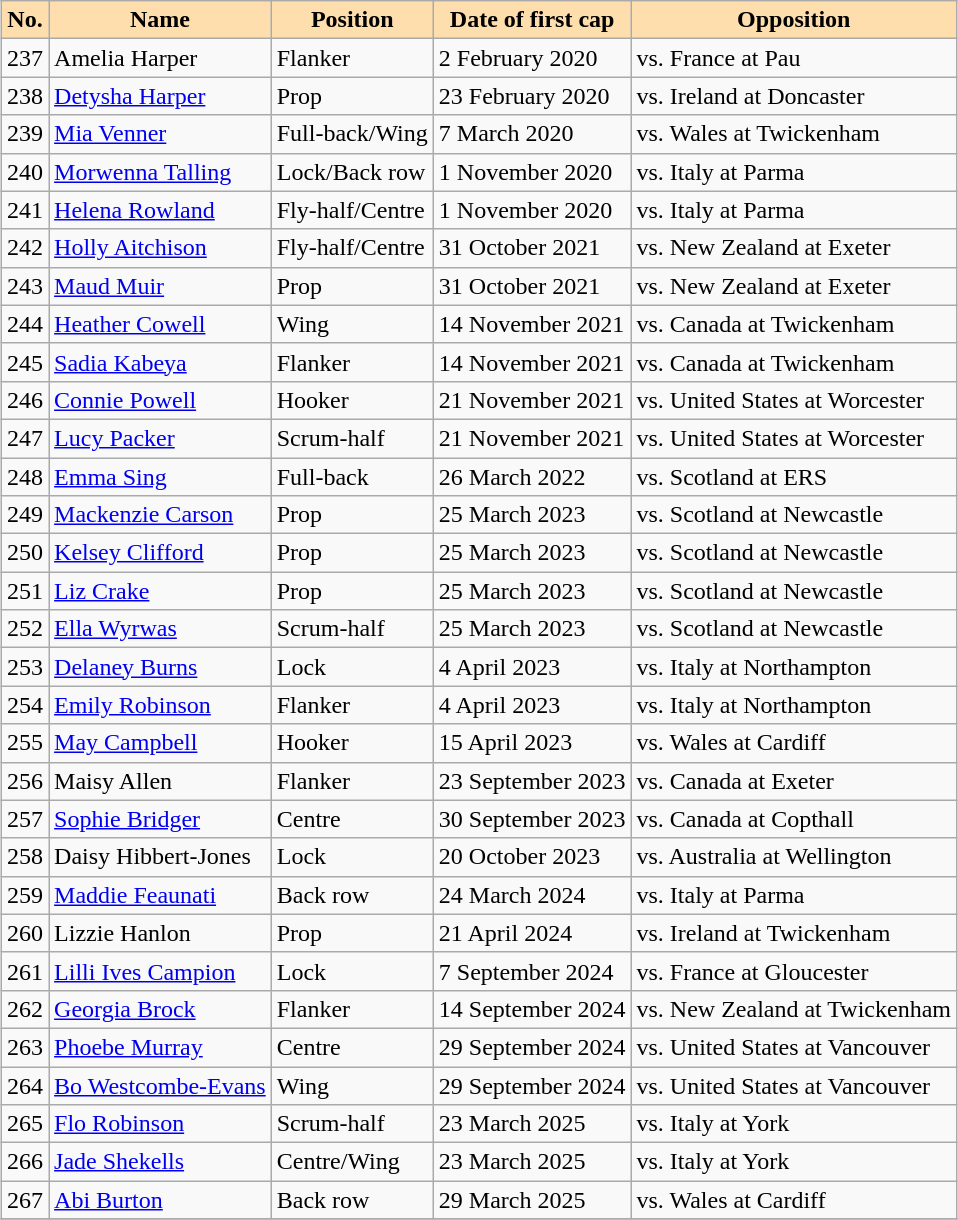<table class="sortable wikitable" style="margin:auto;">
<tr>
<th style="background:#ffdead;">No.</th>
<th style="background:#ffdead;">Name</th>
<th style="background:#ffdead;">Position</th>
<th style="background:#ffdead;">Date of first cap</th>
<th style="background:#ffdead;">Opposition</th>
</tr>
<tr>
<td>237</td>
<td>Amelia Harper</td>
<td>Flanker</td>
<td>2 February 2020</td>
<td>vs. France at Pau</td>
</tr>
<tr>
<td>238</td>
<td><a href='#'>Detysha Harper</a></td>
<td>Prop</td>
<td>23 February 2020</td>
<td>vs. Ireland at Doncaster</td>
</tr>
<tr>
<td>239</td>
<td><a href='#'>Mia Venner</a></td>
<td>Full-back/Wing</td>
<td>7 March 2020</td>
<td>vs. Wales at Twickenham</td>
</tr>
<tr>
<td>240</td>
<td><a href='#'>Morwenna Talling</a></td>
<td>Lock/Back row</td>
<td>1 November 2020</td>
<td>vs. Italy at Parma</td>
</tr>
<tr>
<td>241</td>
<td><a href='#'>Helena Rowland</a></td>
<td>Fly-half/Centre</td>
<td>1 November 2020</td>
<td>vs. Italy at Parma</td>
</tr>
<tr>
<td>242</td>
<td><a href='#'>Holly Aitchison</a></td>
<td>Fly-half/Centre</td>
<td>31 October 2021</td>
<td>vs. New Zealand at Exeter</td>
</tr>
<tr>
<td>243</td>
<td><a href='#'>Maud Muir</a></td>
<td>Prop</td>
<td>31 October 2021</td>
<td>vs. New Zealand at Exeter</td>
</tr>
<tr>
<td>244</td>
<td><a href='#'>Heather Cowell</a></td>
<td>Wing</td>
<td>14 November 2021</td>
<td>vs. Canada at Twickenham</td>
</tr>
<tr>
<td>245</td>
<td><a href='#'>Sadia Kabeya</a></td>
<td>Flanker</td>
<td>14 November 2021</td>
<td>vs. Canada at Twickenham</td>
</tr>
<tr>
<td>246</td>
<td><a href='#'>Connie Powell</a></td>
<td>Hooker</td>
<td>21 November 2021</td>
<td>vs. United States at Worcester</td>
</tr>
<tr>
<td>247</td>
<td><a href='#'>Lucy Packer</a></td>
<td>Scrum-half</td>
<td>21 November 2021</td>
<td>vs. United States at Worcester</td>
</tr>
<tr>
<td>248</td>
<td><a href='#'>Emma Sing</a></td>
<td>Full-back</td>
<td>26 March 2022</td>
<td>vs. Scotland at ERS</td>
</tr>
<tr>
<td>249</td>
<td><a href='#'>Mackenzie Carson</a></td>
<td>Prop</td>
<td>25 March 2023</td>
<td>vs. Scotland at Newcastle</td>
</tr>
<tr>
<td>250</td>
<td><a href='#'>Kelsey Clifford</a></td>
<td>Prop</td>
<td>25 March 2023</td>
<td>vs. Scotland at Newcastle</td>
</tr>
<tr>
<td>251</td>
<td><a href='#'>Liz Crake</a></td>
<td>Prop</td>
<td>25 March 2023</td>
<td>vs. Scotland at Newcastle</td>
</tr>
<tr>
<td>252</td>
<td><a href='#'>Ella Wyrwas</a></td>
<td>Scrum-half</td>
<td>25 March 2023</td>
<td>vs. Scotland at Newcastle</td>
</tr>
<tr>
<td>253</td>
<td><a href='#'>Delaney Burns</a></td>
<td>Lock</td>
<td>4 April 2023</td>
<td>vs. Italy at Northampton</td>
</tr>
<tr>
<td>254</td>
<td><a href='#'>Emily Robinson</a></td>
<td>Flanker</td>
<td>4 April 2023</td>
<td>vs. Italy at Northampton</td>
</tr>
<tr>
<td>255</td>
<td><a href='#'>May Campbell</a></td>
<td>Hooker</td>
<td>15 April 2023</td>
<td>vs. Wales at Cardiff</td>
</tr>
<tr>
<td>256</td>
<td>Maisy Allen</td>
<td>Flanker</td>
<td>23 September 2023</td>
<td>vs. Canada at Exeter</td>
</tr>
<tr>
<td>257</td>
<td><a href='#'>Sophie Bridger</a></td>
<td>Centre</td>
<td>30 September 2023</td>
<td>vs. Canada at Copthall</td>
</tr>
<tr>
<td>258</td>
<td>Daisy Hibbert-Jones</td>
<td>Lock</td>
<td>20 October 2023</td>
<td>vs. Australia at Wellington</td>
</tr>
<tr>
<td>259</td>
<td><a href='#'>Maddie Feaunati</a></td>
<td>Back row</td>
<td>24 March 2024</td>
<td>vs. Italy at Parma</td>
</tr>
<tr>
<td>260</td>
<td>Lizzie Hanlon</td>
<td>Prop</td>
<td>21 April 2024</td>
<td>vs. Ireland at Twickenham</td>
</tr>
<tr>
<td>261</td>
<td><a href='#'>Lilli Ives Campion</a></td>
<td>Lock</td>
<td>7 September 2024</td>
<td>vs. France at Gloucester</td>
</tr>
<tr>
<td>262</td>
<td><a href='#'>Georgia Brock</a></td>
<td>Flanker</td>
<td>14 September 2024</td>
<td>vs. New Zealand at Twickenham</td>
</tr>
<tr>
<td>263</td>
<td><a href='#'>Phoebe Murray</a></td>
<td>Centre</td>
<td>29 September 2024</td>
<td>vs. United States at Vancouver</td>
</tr>
<tr>
<td>264</td>
<td><a href='#'>Bo Westcombe-Evans</a></td>
<td>Wing</td>
<td>29 September 2024</td>
<td>vs. United States at Vancouver</td>
</tr>
<tr>
<td>265</td>
<td><a href='#'>Flo Robinson</a></td>
<td>Scrum-half</td>
<td>23 March 2025</td>
<td>vs. Italy at York</td>
</tr>
<tr>
<td>266</td>
<td><a href='#'>Jade Shekells</a></td>
<td>Centre/Wing</td>
<td>23 March 2025</td>
<td>vs. Italy at York</td>
</tr>
<tr>
<td>267</td>
<td><a href='#'>Abi Burton</a></td>
<td>Back row</td>
<td>29 March 2025</td>
<td>vs. Wales at Cardiff</td>
</tr>
<tr>
</tr>
</table>
